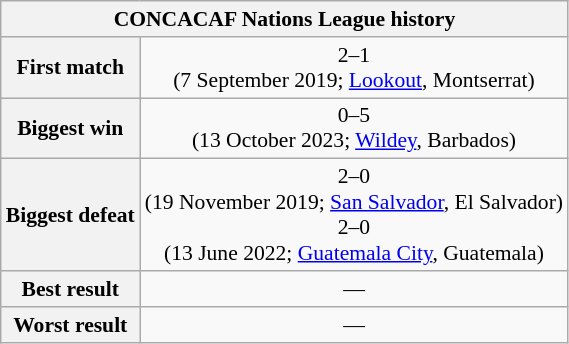<table class="wikitable collapsible collapsed" style="text-align: center;font-size:90%;">
<tr>
<th colspan=2>CONCACAF Nations League history</th>
</tr>
<tr>
<th>First match</th>
<td> 2–1 <br>(7 September 2019; <a href='#'>Lookout</a>, Montserrat)</td>
</tr>
<tr>
<th>Biggest win</th>
<td> 0–5 <br>(13 October 2023; <a href='#'>Wildey</a>, Barbados)</td>
</tr>
<tr>
<th>Biggest defeat</th>
<td> 2–0 <br>(19 November 2019; <a href='#'>San Salvador</a>, El Salvador)<br> 2–0 <br>(13 June 2022; <a href='#'>Guatemala City</a>, Guatemala)</td>
</tr>
<tr>
<th>Best result</th>
<td>—</td>
</tr>
<tr>
<th>Worst result</th>
<td>—</td>
</tr>
</table>
